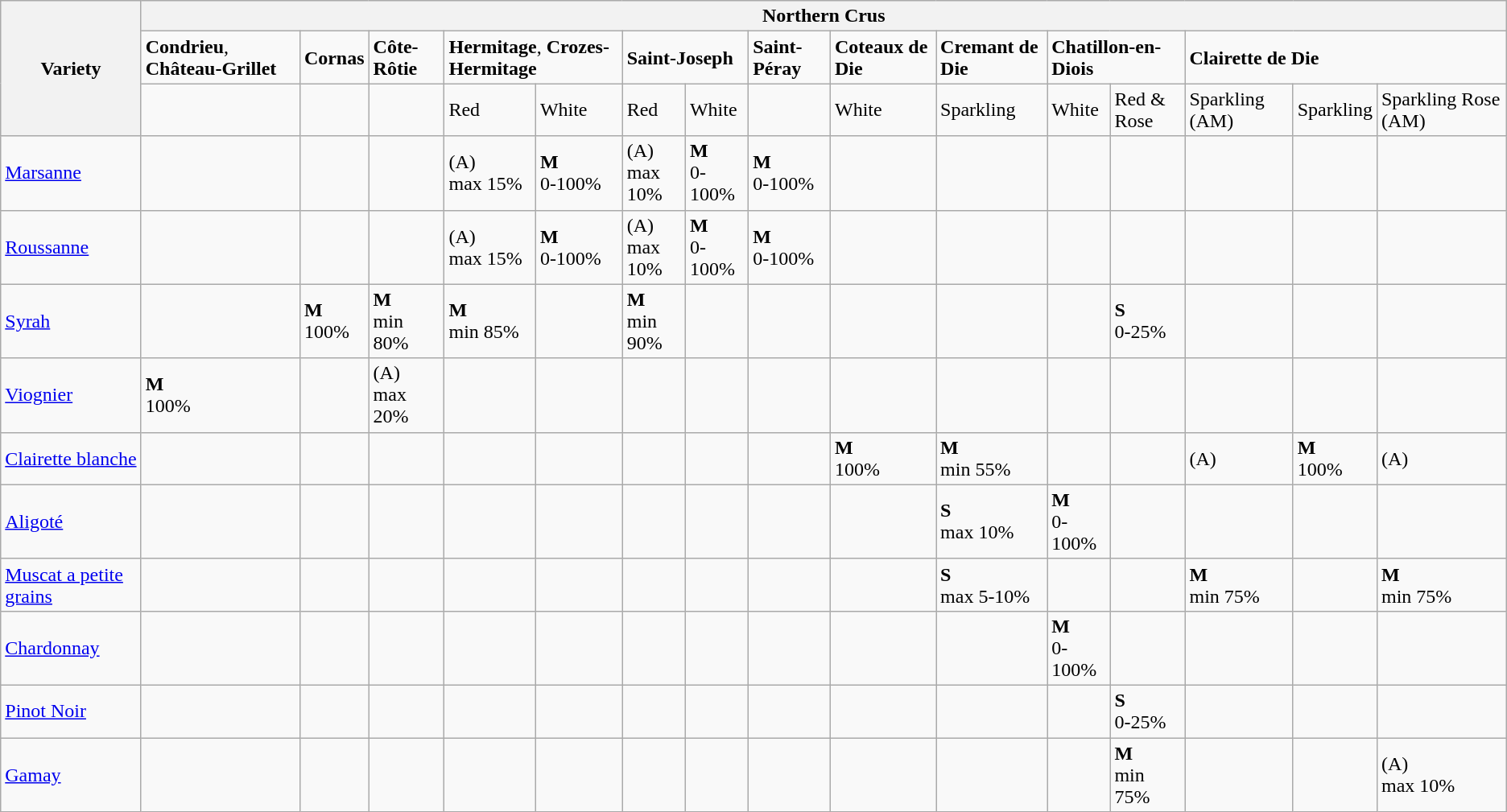<table class="wikitable">
<tr>
<th rowspan=3>Variety</th>
<th colspan="15">Northern Crus</th>
</tr>
<tr>
<td rowspan=1><strong>Condrieu</strong>, <strong>Château-Grillet</strong></td>
<td rowspan=1><strong>Cornas</strong></td>
<td rowspan=1><strong>Côte-Rôtie</strong></td>
<td colspan=2><strong>Hermitage</strong>, <strong>Crozes-Hermitage</strong></td>
<td colspan=2><strong>Saint-Joseph</strong></td>
<td rowspan=1><strong>Saint-Péray</strong></td>
<td rowspan=1><strong>Coteaux de Die</strong> </td>
<td colspan=1><strong>Cremant de Die</strong> </td>
<td colspan=2><strong>Chatillon-en-Diois</strong> </td>
<td colspan=3><strong>Clairette de Die</strong> </td>
</tr>
<tr>
<td></td>
<td></td>
<td></td>
<td>Red</td>
<td>White</td>
<td>Red</td>
<td>White</td>
<td></td>
<td>White</td>
<td>Sparkling</td>
<td>White</td>
<td>Red & Rose</td>
<td>Sparkling (AM)</td>
<td>Sparkling</td>
<td>Sparkling Rose (AM)</td>
</tr>
<tr>
<td><a href='#'>Marsanne</a></td>
<td></td>
<td></td>
<td></td>
<td>(A) <br> max 15%</td>
<td><strong>M</strong> <br> 0-100%</td>
<td>(A) <br>max 10%</td>
<td><strong>M</strong> <br> 0-100%</td>
<td><strong>M</strong> <br> 0-100%</td>
<td></td>
<td></td>
<td></td>
<td></td>
<td></td>
<td></td>
<td></td>
</tr>
<tr>
<td><a href='#'>Roussanne</a></td>
<td></td>
<td></td>
<td></td>
<td>(A) <br> max 15%</td>
<td><strong>M</strong> <br> 0-100%</td>
<td>(A) <br> max 10%</td>
<td><strong>M</strong> <br> 0-100%</td>
<td><strong>M</strong> <br> 0-100%</td>
<td></td>
<td></td>
<td></td>
<td></td>
<td></td>
<td></td>
<td></td>
</tr>
<tr>
<td><a href='#'>Syrah</a></td>
<td></td>
<td><strong>M</strong> <br> 100%</td>
<td><strong>M</strong> <br> min 80%</td>
<td><strong>M</strong> <br> min 85%</td>
<td></td>
<td><strong>M</strong> <br> min 90%</td>
<td></td>
<td></td>
<td></td>
<td></td>
<td></td>
<td><strong>S</strong> <br> 0-25%</td>
<td></td>
<td></td>
<td></td>
</tr>
<tr>
<td><a href='#'>Viognier</a></td>
<td><strong>M</strong> <br> 100%</td>
<td></td>
<td>(A) <br> max 20%</td>
<td></td>
<td></td>
<td></td>
<td></td>
<td></td>
<td></td>
<td></td>
<td></td>
<td></td>
<td></td>
<td></td>
<td></td>
</tr>
<tr>
<td><a href='#'>Clairette blanche</a></td>
<td></td>
<td></td>
<td></td>
<td></td>
<td></td>
<td></td>
<td></td>
<td></td>
<td><strong>M</strong> <br> 100%</td>
<td><strong>M</strong> <br> min 55%</td>
<td></td>
<td></td>
<td>(A)</td>
<td><strong>M</strong><br> 100%</td>
<td>(A)</td>
</tr>
<tr>
<td><a href='#'>Aligoté</a></td>
<td></td>
<td></td>
<td></td>
<td></td>
<td></td>
<td></td>
<td></td>
<td></td>
<td></td>
<td><strong>S</strong> <br> max 10%</td>
<td><strong>M</strong> <br> 0-100%</td>
<td></td>
<td></td>
<td></td>
<td></td>
</tr>
<tr>
<td><a href='#'>Muscat a petite grains</a></td>
<td></td>
<td></td>
<td></td>
<td></td>
<td></td>
<td></td>
<td></td>
<td></td>
<td></td>
<td><strong>S</strong> <br> max 5-10%</td>
<td></td>
<td></td>
<td><strong>M</strong> <br> min 75%</td>
<td></td>
<td><strong>M</strong> <br> min 75%</td>
</tr>
<tr>
<td><a href='#'>Chardonnay</a></td>
<td></td>
<td></td>
<td></td>
<td></td>
<td></td>
<td></td>
<td></td>
<td></td>
<td></td>
<td></td>
<td><strong>M</strong> <br> 0-100%</td>
<td></td>
<td></td>
<td></td>
<td></td>
</tr>
<tr>
<td><a href='#'>Pinot Noir</a></td>
<td></td>
<td></td>
<td></td>
<td></td>
<td></td>
<td></td>
<td></td>
<td></td>
<td></td>
<td></td>
<td></td>
<td><strong>S</strong> <br> 0-25%</td>
<td></td>
<td></td>
<td></td>
</tr>
<tr>
<td><a href='#'>Gamay</a></td>
<td></td>
<td></td>
<td></td>
<td></td>
<td></td>
<td></td>
<td></td>
<td></td>
<td></td>
<td></td>
<td></td>
<td><strong>M</strong> <br> min 75%</td>
<td></td>
<td></td>
<td>(A) <br> max 10%</td>
</tr>
</table>
